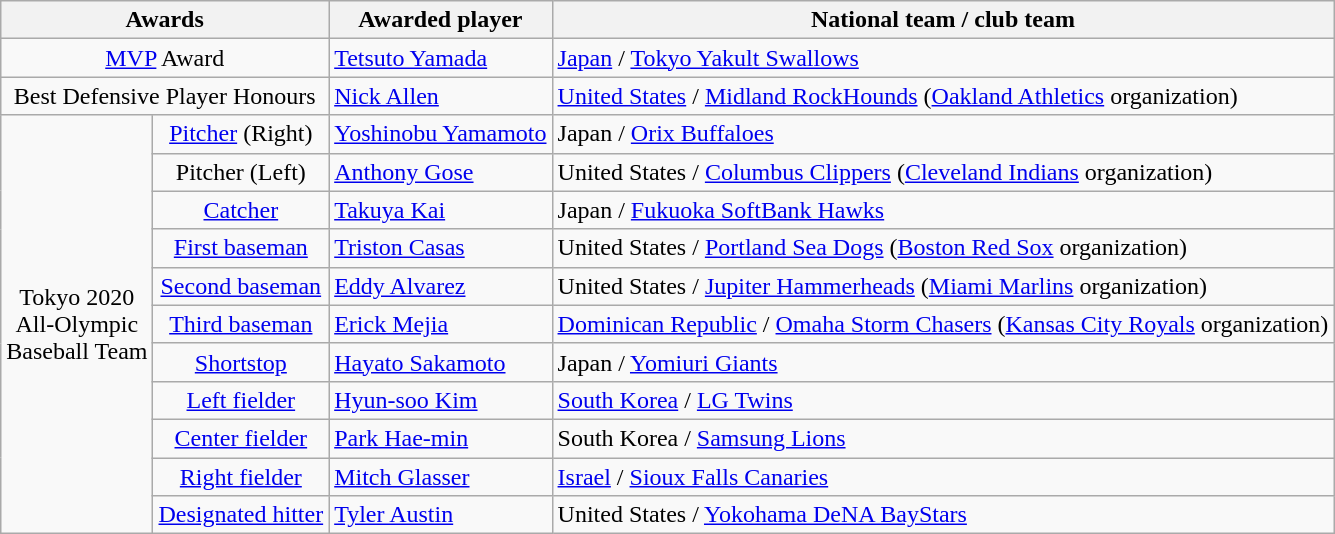<table class="wikitable" style="text-align:left; white-space:nowrap; margin:10px">
<tr>
<th colspan="2">Awards</th>
<th>Awarded player</th>
<th>National team / club team</th>
</tr>
<tr>
<td colspan="2" style="text-align: center;"><a href='#'>MVP</a> Award</td>
<td> <a href='#'>Tetsuto Yamada</a></td>
<td> <a href='#'>Japan</a> /  <a href='#'>Tokyo Yakult Swallows</a></td>
</tr>
<tr>
<td colspan="2" style="text-align: center;">Best Defensive Player Honours</td>
<td> <a href='#'>Nick Allen</a></td>
<td> <a href='#'>United States</a> /  <a href='#'>Midland RockHounds</a> (<a href='#'>Oakland Athletics</a> organization)</td>
</tr>
<tr>
<td rowspan="11" style="text-align: center;">Tokyo 2020<br>All-Olympic<br>Baseball Team</td>
<td style="text-align: center;"><a href='#'>Pitcher</a> (Right)</td>
<td> <a href='#'>Yoshinobu Yamamoto</a></td>
<td> Japan /  <a href='#'>Orix Buffaloes</a></td>
</tr>
<tr>
<td style="text-align: center;">Pitcher (Left)</td>
<td> <a href='#'>Anthony Gose</a></td>
<td> United States /  <a href='#'>Columbus Clippers</a> (<a href='#'>Cleveland Indians</a> organization)</td>
</tr>
<tr>
<td style="text-align: center;"><a href='#'>Catcher</a></td>
<td> <a href='#'>Takuya Kai</a></td>
<td> Japan /  <a href='#'>Fukuoka SoftBank Hawks</a></td>
</tr>
<tr>
<td style="text-align: center;"><a href='#'>First baseman</a></td>
<td> <a href='#'>Triston Casas</a></td>
<td> United States /  <a href='#'>Portland Sea Dogs</a> (<a href='#'>Boston Red Sox</a> organization)</td>
</tr>
<tr>
<td style="text-align: center;"><a href='#'>Second baseman</a></td>
<td> <a href='#'>Eddy Alvarez</a></td>
<td> United States /  <a href='#'>Jupiter Hammerheads</a> (<a href='#'>Miami Marlins</a> organization)</td>
</tr>
<tr>
<td style="text-align: center;"><a href='#'>Third baseman</a></td>
<td> <a href='#'>Erick Mejia</a></td>
<td> <a href='#'>Dominican Republic</a> /  <a href='#'>Omaha Storm Chasers</a> (<a href='#'>Kansas City Royals</a> organization)</td>
</tr>
<tr>
<td style="text-align: center;"><a href='#'>Shortstop</a></td>
<td> <a href='#'>Hayato Sakamoto</a></td>
<td> Japan /  <a href='#'>Yomiuri Giants</a></td>
</tr>
<tr>
<td style="text-align: center;"><a href='#'>Left fielder</a></td>
<td> <a href='#'>Hyun-soo Kim</a></td>
<td> <a href='#'>South Korea</a> /  <a href='#'>LG Twins</a></td>
</tr>
<tr>
<td style="text-align: center;"><a href='#'>Center fielder</a></td>
<td> <a href='#'>Park Hae-min</a></td>
<td> South Korea /  <a href='#'>Samsung Lions</a></td>
</tr>
<tr>
<td style="text-align: center;"><a href='#'>Right fielder</a></td>
<td> <a href='#'>Mitch Glasser</a></td>
<td> <a href='#'>Israel</a> /  <a href='#'>Sioux Falls Canaries</a></td>
</tr>
<tr>
<td style="text-align: center;"><a href='#'>Designated hitter</a></td>
<td> <a href='#'>Tyler Austin</a></td>
<td> United States /  <a href='#'>Yokohama DeNA BayStars</a></td>
</tr>
</table>
